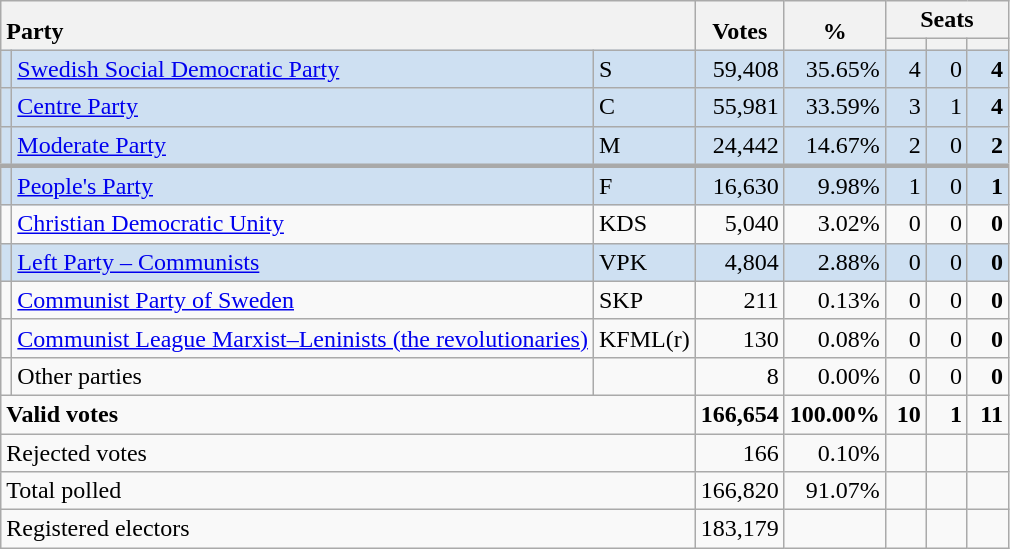<table class="wikitable" border="1" style="text-align:right;">
<tr>
<th style="text-align:left;" valign=bottom rowspan=2 colspan=3>Party</th>
<th align=center valign=bottom rowspan=2 width="50">Votes</th>
<th align=center valign=bottom rowspan=2 width="50">%</th>
<th colspan=3>Seats</th>
</tr>
<tr>
<th align=center valign=bottom width="20"><small></small></th>
<th align=center valign=bottom width="20"><small><a href='#'></a></small></th>
<th align=center valign=bottom width="20"><small></small></th>
</tr>
<tr style="background:#CEE0F2;">
<td></td>
<td align=left style="white-space: nowrap;"><a href='#'>Swedish Social Democratic Party</a></td>
<td align=left>S</td>
<td>59,408</td>
<td>35.65%</td>
<td>4</td>
<td>0</td>
<td><strong>4</strong></td>
</tr>
<tr style="background:#CEE0F2;">
<td></td>
<td align=left><a href='#'>Centre Party</a></td>
<td align=left>C</td>
<td>55,981</td>
<td>33.59%</td>
<td>3</td>
<td>1</td>
<td><strong>4</strong></td>
</tr>
<tr style="background:#CEE0F2;">
<td></td>
<td align=left><a href='#'>Moderate Party</a></td>
<td align=left>M</td>
<td>24,442</td>
<td>14.67%</td>
<td>2</td>
<td>0</td>
<td><strong>2</strong></td>
</tr>
<tr style="background:#CEE0F2; border-top:3px solid darkgray;">
<td></td>
<td align=left><a href='#'>People's Party</a></td>
<td align=left>F</td>
<td>16,630</td>
<td>9.98%</td>
<td>1</td>
<td>0</td>
<td><strong>1</strong></td>
</tr>
<tr>
<td></td>
<td align=left><a href='#'>Christian Democratic Unity</a></td>
<td align=left>KDS</td>
<td>5,040</td>
<td>3.02%</td>
<td>0</td>
<td>0</td>
<td><strong>0</strong></td>
</tr>
<tr style="background:#CEE0F2;">
<td></td>
<td align=left><a href='#'>Left Party – Communists</a></td>
<td align=left>VPK</td>
<td>4,804</td>
<td>2.88%</td>
<td>0</td>
<td>0</td>
<td><strong>0</strong></td>
</tr>
<tr>
<td></td>
<td align=left><a href='#'>Communist Party of Sweden</a></td>
<td align=left>SKP</td>
<td>211</td>
<td>0.13%</td>
<td>0</td>
<td>0</td>
<td><strong>0</strong></td>
</tr>
<tr>
<td></td>
<td align=left><a href='#'>Communist League Marxist–Leninists (the revolutionaries)</a></td>
<td align=left>KFML(r)</td>
<td>130</td>
<td>0.08%</td>
<td>0</td>
<td>0</td>
<td><strong>0</strong></td>
</tr>
<tr>
<td></td>
<td align=left>Other parties</td>
<td></td>
<td>8</td>
<td>0.00%</td>
<td>0</td>
<td>0</td>
<td><strong>0</strong></td>
</tr>
<tr style="font-weight:bold">
<td align=left colspan=3>Valid votes</td>
<td>166,654</td>
<td>100.00%</td>
<td>10</td>
<td>1</td>
<td>11</td>
</tr>
<tr>
<td align=left colspan=3>Rejected votes</td>
<td>166</td>
<td>0.10%</td>
<td></td>
<td></td>
<td></td>
</tr>
<tr>
<td align=left colspan=3>Total polled</td>
<td>166,820</td>
<td>91.07%</td>
<td></td>
<td></td>
<td></td>
</tr>
<tr>
<td align=left colspan=3>Registered electors</td>
<td>183,179</td>
<td></td>
<td></td>
<td></td>
<td></td>
</tr>
</table>
